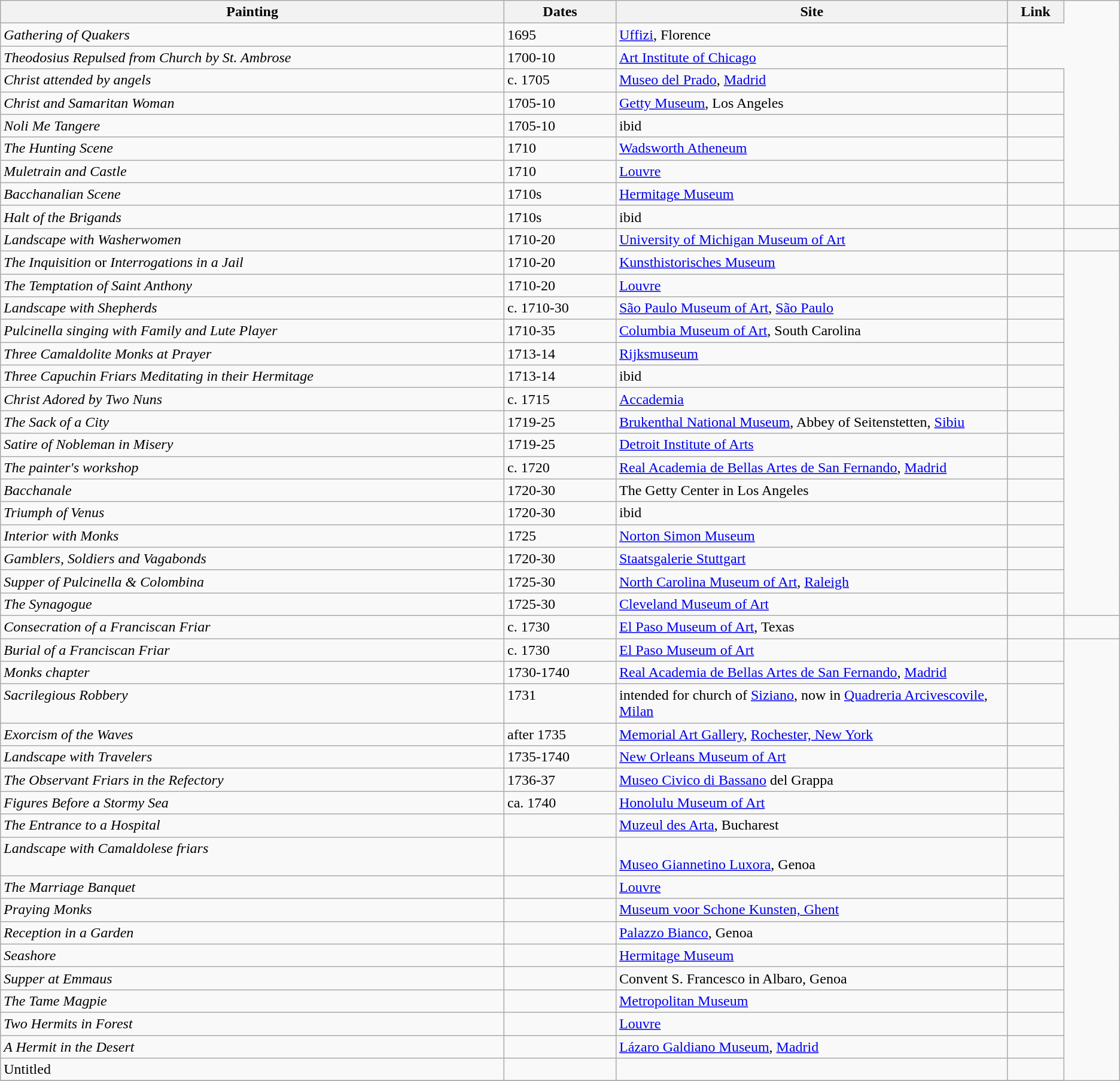<table class=wikitable>
<tr>
<th width="45%">Painting</th>
<th width="10%">Dates</th>
<th width="35%">Site</th>
<th width="5%">Link</th>
</tr>
<tr valign="top">
<td><em>Gathering of Quakers</em></td>
<td>1695</td>
<td><a href='#'>Uffizi</a>, Florence</td>
</tr>
<tr valign="top">
<td><em>Theodosius Repulsed from Church by St. Ambrose</em></td>
<td>1700-10</td>
<td><a href='#'>Art Institute of Chicago</a></td>
</tr>
<tr valign="top">
<td><em>Christ attended by angels</em></td>
<td>c. 1705</td>
<td><a href='#'>Museo del Prado</a>, <a href='#'>Madrid</a></td>
<td></td>
</tr>
<tr valign="top">
<td><em>Christ and Samaritan Woman</em></td>
<td>1705-10</td>
<td><a href='#'>Getty Museum</a>, Los Angeles</td>
<td></td>
</tr>
<tr valign="top">
<td><em>Noli Me Tangere</em></td>
<td>1705-10</td>
<td>ibid</td>
<td></td>
</tr>
<tr valign="top">
<td><em>The Hunting Scene</em></td>
<td>1710</td>
<td><a href='#'>Wadsworth Atheneum</a></td>
<td></td>
</tr>
<tr valign="top">
<td><em>Muletrain and Castle</em></td>
<td>1710</td>
<td><a href='#'>Louvre</a></td>
<td></td>
</tr>
<tr valign="top">
<td><em>Bacchanalian Scene</em></td>
<td>1710s</td>
<td><a href='#'>Hermitage Museum</a></td>
<td></td>
</tr>
<tr valign="top">
<td><em>Halt of the Brigands</em></td>
<td>1710s</td>
<td>ibid</td>
<td></td>
<td></td>
</tr>
<tr valign="top">
<td><em>Landscape with Washerwomen</em></td>
<td>1710-20</td>
<td><a href='#'>University of Michigan Museum of Art</a></td>
<td></td>
<td></td>
</tr>
<tr valign="top">
<td><em>The Inquisition</em> or <em>Interrogations in a Jail</em></td>
<td>1710-20</td>
<td><a href='#'>Kunsthistorisches Museum</a></td>
<td></td>
</tr>
<tr valign="top">
<td><em>The Temptation of Saint Anthony</em></td>
<td>1710-20</td>
<td><a href='#'>Louvre</a></td>
<td></td>
</tr>
<tr valign="top">
<td><em>Landscape with Shepherds</em></td>
<td>c. 1710-30</td>
<td><a href='#'>São Paulo Museum of Art</a>, <a href='#'>São Paulo</a></td>
<td></td>
</tr>
<tr valign="top">
<td><em>Pulcinella singing with Family and Lute Player</em></td>
<td>1710-35</td>
<td><a href='#'>Columbia Museum of Art</a>, South Carolina</td>
<td></td>
</tr>
<tr valign="top">
<td><em>Three Camaldolite Monks at Prayer</em></td>
<td>1713-14</td>
<td><a href='#'>Rijksmuseum</a></td>
<td></td>
</tr>
<tr valign="top">
<td><em>Three Capuchin Friars Meditating in their Hermitage</em></td>
<td>1713-14</td>
<td>ibid</td>
<td></td>
</tr>
<tr valign="top">
<td><em>Christ Adored by Two Nuns</em></td>
<td>c. 1715</td>
<td><a href='#'>Accademia</a></td>
<td></td>
</tr>
<tr valign="top">
<td><em>The Sack of a City</em></td>
<td>1719-25</td>
<td><a href='#'>Brukenthal National Museum</a>, Abbey of Seitenstetten, <a href='#'>Sibiu</a></td>
<td></td>
</tr>
<tr valign="top">
<td><em>Satire of Nobleman in Misery</em></td>
<td>1719-25</td>
<td><a href='#'>Detroit Institute of Arts</a></td>
<td></td>
</tr>
<tr valign="top">
<td><em>The painter's workshop</em></td>
<td>c. 1720</td>
<td><a href='#'>Real Academia de Bellas Artes de San Fernando</a>, <a href='#'>Madrid</a></td>
<td></td>
</tr>
<tr valign="top">
<td><em>Bacchanale</em></td>
<td>1720-30</td>
<td>The Getty Center in Los Angeles</td>
<td></td>
</tr>
<tr valign="top">
<td><em>Triumph of Venus</em></td>
<td>1720-30</td>
<td>ibid</td>
<td></td>
</tr>
<tr valign="top">
<td><em>Interior with Monks</em></td>
<td>1725</td>
<td><a href='#'>Norton Simon Museum</a></td>
<td></td>
</tr>
<tr valign="top">
<td><em>Gamblers, Soldiers and Vagabonds</em></td>
<td>1720-30</td>
<td><a href='#'>Staatsgalerie Stuttgart</a></td>
<td></td>
</tr>
<tr valign="top">
<td><em>Supper of Pulcinella & Colombina</em></td>
<td>1725-30</td>
<td><a href='#'>North Carolina Museum of Art</a>, <a href='#'>Raleigh</a></td>
<td></td>
</tr>
<tr valign="top">
<td><em>The Synagogue</em></td>
<td>1725-30</td>
<td><a href='#'>Cleveland Museum of Art</a></td>
<td></td>
</tr>
<tr valign="top">
<td><em>Consecration of a Franciscan Friar</em></td>
<td>c. 1730</td>
<td><a href='#'>El Paso Museum of Art</a>, Texas</td>
<td></td>
<td></td>
</tr>
<tr valign="top">
<td><em>Burial of a Franciscan Friar</em></td>
<td>c. 1730</td>
<td><a href='#'>El Paso Museum of Art</a></td>
<td></td>
</tr>
<tr valign="top">
<td><em>Monks chapter</em></td>
<td>1730-1740</td>
<td><a href='#'>Real Academia de Bellas Artes de San Fernando</a>, <a href='#'>Madrid</a></td>
<td></td>
</tr>
<tr valign="top">
<td><em>Sacrilegious Robbery</em></td>
<td>1731</td>
<td>intended for church of <a href='#'>Siziano</a>, now in <a href='#'>Quadreria Arcivescovile</a>, <a href='#'>Milan</a></td>
<td></td>
</tr>
<tr valign="top">
<td><em>Exorcism of the Waves</em></td>
<td>after 1735</td>
<td><a href='#'>Memorial Art Gallery</a>, <a href='#'>Rochester, New York</a></td>
<td></td>
</tr>
<tr valign="top">
<td><em>Landscape with Travelers</em></td>
<td>1735-1740</td>
<td><a href='#'>New Orleans Museum of Art</a></td>
<td></td>
</tr>
<tr valign="top">
<td><em>The Observant Friars in the Refectory</em></td>
<td>1736-37</td>
<td><a href='#'>Museo Civico di Bassano</a> del Grappa</td>
<td></td>
</tr>
<tr valign="top">
<td><em>Figures Before a Stormy Sea</em></td>
<td>ca. 1740</td>
<td><a href='#'>Honolulu Museum of Art</a></td>
<td></td>
</tr>
<tr valign="top">
<td><em>The Entrance to a Hospital</em></td>
<td></td>
<td><a href='#'>Muzeul des Arta</a>, Bucharest</td>
<td></td>
</tr>
<tr valign="top">
<td><em>Landscape with Camaldolese friars</em></td>
<td></td>
<td><br><a href='#'>Museo Giannetino Luxora</a>, Genoa</td>
<td></td>
</tr>
<tr valign="top">
<td><em>The Marriage Banquet</em></td>
<td></td>
<td><a href='#'>Louvre</a></td>
<td></td>
</tr>
<tr valign="top">
<td><em>Praying Monks</em></td>
<td></td>
<td><a href='#'>Museum voor Schone Kunsten, Ghent</a></td>
<td></td>
</tr>
<tr valign="top">
<td><em>Reception in a Garden</em></td>
<td></td>
<td><a href='#'>Palazzo Bianco</a>, Genoa</td>
<td></td>
</tr>
<tr valign="top">
<td><em>Seashore</em></td>
<td></td>
<td><a href='#'>Hermitage Museum</a></td>
<td></td>
</tr>
<tr valign="top">
<td><em>Supper at Emmaus</em></td>
<td></td>
<td>Convent S. Francesco in Albaro, Genoa</td>
<td></td>
</tr>
<tr valign="top">
<td><em>The Tame Magpie</em></td>
<td></td>
<td><a href='#'>Metropolitan Museum</a></td>
<td></td>
</tr>
<tr valign="top">
<td><em>Two Hermits in Forest</em></td>
<td></td>
<td><a href='#'>Louvre</a></td>
<td></td>
</tr>
<tr valign="top">
<td><em>A Hermit in the Desert</em></td>
<td></td>
<td><a href='#'>Lázaro Galdiano Museum</a>, <a href='#'>Madrid</a></td>
<td></td>
</tr>
<tr valign="top">
<td>Untitled</td>
<td></td>
<td></td>
<td></td>
</tr>
<tr valign="top">
</tr>
</table>
